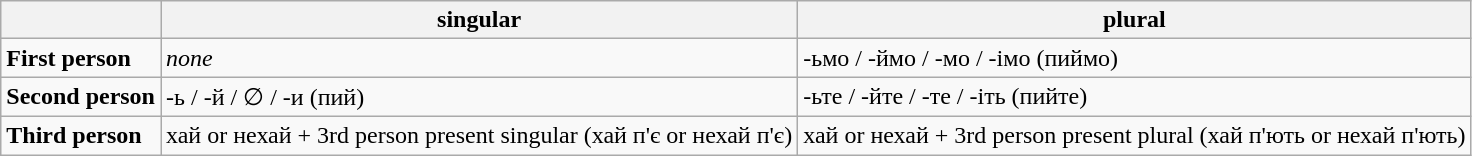<table class="wikitable" align="center">
<tr>
<th></th>
<th>singular</th>
<th>plural</th>
</tr>
<tr>
<td><strong>First person</strong></td>
<td><em>none</em></td>
<td>-ьмо / -ймо / -мо / -імо (пиймо)</td>
</tr>
<tr>
<td><strong>Second person</strong></td>
<td>-ь / -й / ∅ / -и (пий)</td>
<td>-ьте / -йте / -те / -іть (пийте)</td>
</tr>
<tr>
<td><strong>Third person</strong></td>
<td>хай or нехай + 3rd person present singular (хай п'є or нехай п'є)</td>
<td>хай or нехай + 3rd person present plural (хай п'ють or нехай п'ють)</td>
</tr>
</table>
